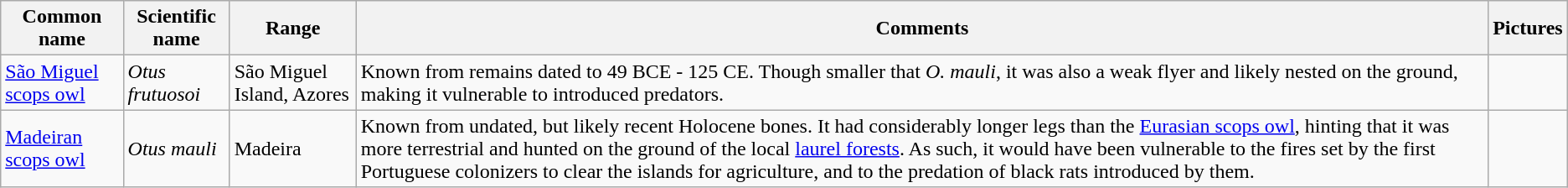<table class="wikitable">
<tr>
<th>Common name</th>
<th>Scientific name</th>
<th>Range</th>
<th class="unsortable">Comments</th>
<th class="unsortable">Pictures</th>
</tr>
<tr>
<td><a href='#'>São Miguel scops owl</a></td>
<td><em>Otus frutuosoi</em></td>
<td>São Miguel Island, Azores</td>
<td>Known from remains dated to 49 BCE - 125 CE. Though smaller that <em>O. mauli</em>, it was also a weak flyer and likely nested on the ground, making it vulnerable to introduced predators.</td>
<td></td>
</tr>
<tr>
<td><a href='#'>Madeiran scops owl</a></td>
<td><em>Otus mauli</em></td>
<td>Madeira</td>
<td>Known from undated, but likely recent Holocene bones. It had considerably longer legs than the <a href='#'>Eurasian scops owl</a>, hinting that it was more terrestrial and hunted on the ground of the local <a href='#'>laurel forests</a>. As such, it would have been vulnerable to the fires set by the first Portuguese colonizers to clear the islands for agriculture, and to the predation of black rats introduced by them.</td>
<td></td>
</tr>
</table>
